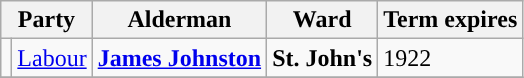<table class="wikitable">
<tr>
<th colspan="2">Party</th>
<th>Alderman</th>
<th>Ward</th>
<th>Term expires</th>
</tr>
<tr>
<td style="background-color:"></td>
<td><a href='#'>Labour</a></td>
<td><strong><a href='#'>James Johnston</a></strong></td>
<td><strong>St. John's</strong></td>
<td>1922</td>
</tr>
<tr>
</tr>
</table>
